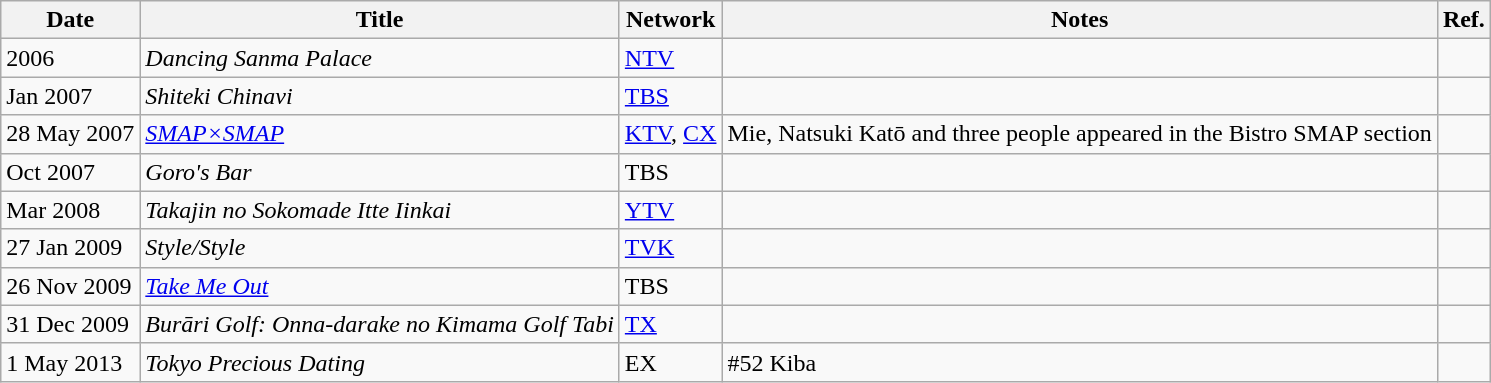<table class="wikitable">
<tr>
<th>Date</th>
<th>Title</th>
<th>Network</th>
<th>Notes</th>
<th>Ref.</th>
</tr>
<tr>
<td>2006</td>
<td><em>Dancing Sanma Palace</em></td>
<td><a href='#'>NTV</a></td>
<td></td>
<td></td>
</tr>
<tr>
<td>Jan 2007</td>
<td><em>Shiteki Chinavi</em></td>
<td><a href='#'>TBS</a></td>
<td></td>
<td></td>
</tr>
<tr>
<td>28 May 2007</td>
<td><em><a href='#'>SMAP×SMAP</a></em></td>
<td><a href='#'>KTV</a>, <a href='#'>CX</a></td>
<td>Mie, Natsuki Katō and three people appeared in the Bistro SMAP section</td>
<td></td>
</tr>
<tr>
<td>Oct 2007</td>
<td><em>Goro's Bar</em></td>
<td>TBS</td>
<td></td>
<td></td>
</tr>
<tr>
<td>Mar 2008</td>
<td><em>Takajin no Sokomade Itte Iinkai</em></td>
<td><a href='#'>YTV</a></td>
<td></td>
<td></td>
</tr>
<tr>
<td>27 Jan 2009</td>
<td><em>Style/Style</em></td>
<td><a href='#'>TVK</a></td>
<td></td>
<td></td>
</tr>
<tr>
<td>26 Nov 2009</td>
<td><em><a href='#'>Take Me Out</a></em></td>
<td>TBS</td>
<td></td>
<td></td>
</tr>
<tr>
<td>31 Dec 2009</td>
<td><em>Burāri Golf: Onna-darake no Kimama Golf Tabi</em></td>
<td><a href='#'>TX</a></td>
<td></td>
<td></td>
</tr>
<tr>
<td>1 May 2013</td>
<td><em>Tokyo Precious Dating</em></td>
<td>EX</td>
<td>#52 Kiba</td>
<td></td>
</tr>
</table>
